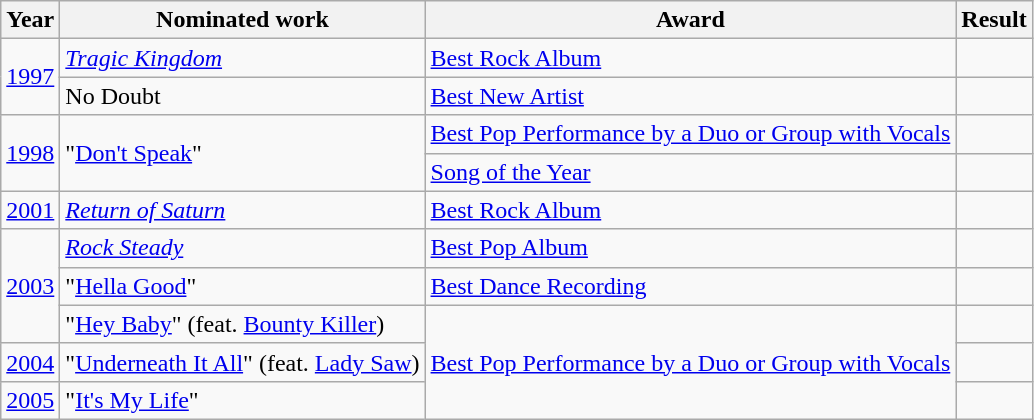<table class="wikitable">
<tr>
<th>Year</th>
<th>Nominated work</th>
<th>Award</th>
<th>Result</th>
</tr>
<tr>
<td rowspan="2"><a href='#'>1997</a></td>
<td><em><a href='#'>Tragic Kingdom</a></em></td>
<td><a href='#'>Best Rock Album</a></td>
<td></td>
</tr>
<tr>
<td>No Doubt</td>
<td><a href='#'>Best New Artist</a></td>
<td></td>
</tr>
<tr>
<td rowspan="2"><a href='#'>1998</a></td>
<td rowspan="2">"<a href='#'>Don't Speak</a>"</td>
<td><a href='#'>Best Pop Performance by a Duo or Group with Vocals</a></td>
<td></td>
</tr>
<tr>
<td><a href='#'>Song of the Year</a></td>
<td></td>
</tr>
<tr>
<td align=center><a href='#'>2001</a></td>
<td><em><a href='#'>Return of Saturn</a></em></td>
<td><a href='#'>Best Rock Album</a></td>
<td></td>
</tr>
<tr>
<td rowspan="3"><a href='#'>2003</a></td>
<td><em><a href='#'>Rock Steady</a></em></td>
<td><a href='#'>Best Pop Album</a></td>
<td></td>
</tr>
<tr>
<td>"<a href='#'>Hella Good</a>"</td>
<td><a href='#'>Best Dance Recording</a></td>
<td></td>
</tr>
<tr>
<td>"<a href='#'>Hey Baby</a>" (feat. <a href='#'>Bounty Killer</a>)</td>
<td rowspan="3"><a href='#'>Best Pop Performance by a Duo or Group with Vocals</a></td>
<td></td>
</tr>
<tr>
<td align=center><a href='#'>2004</a></td>
<td>"<a href='#'>Underneath It All</a>" (feat. <a href='#'>Lady Saw</a>)</td>
<td></td>
</tr>
<tr>
<td align=center><a href='#'>2005</a></td>
<td>"<a href='#'>It's My Life</a>"</td>
<td></td>
</tr>
</table>
